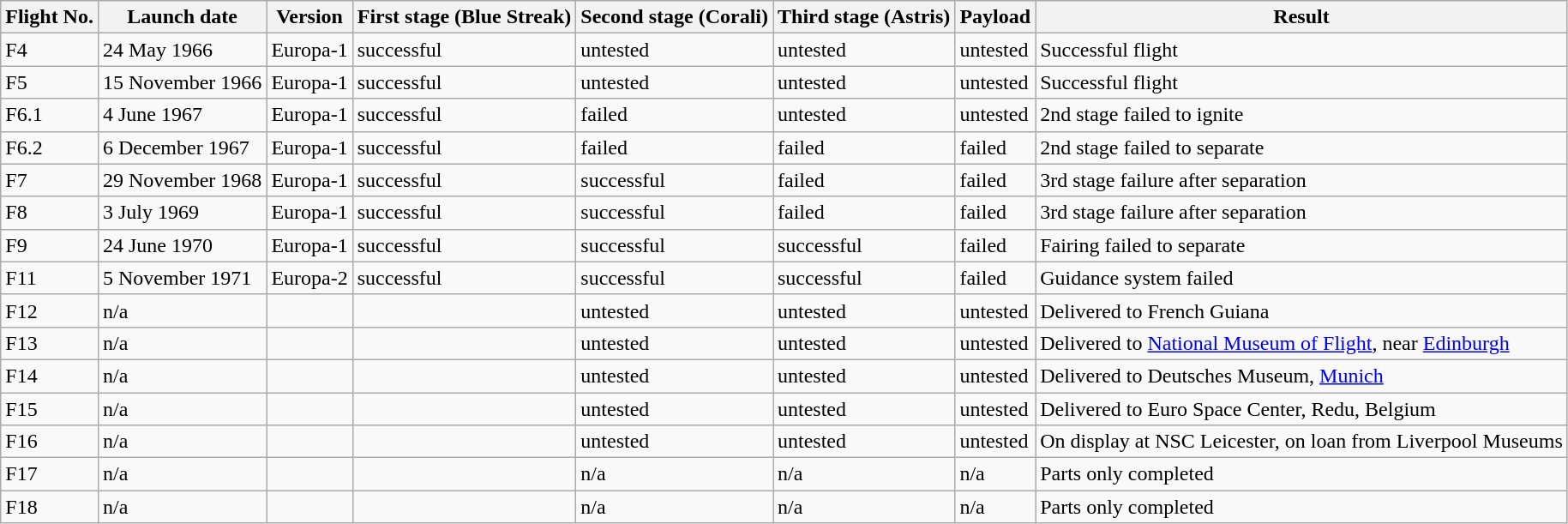<table class="wikitable sortable">
<tr>
<th>Flight No.</th>
<th>Launch date</th>
<th>Version</th>
<th>First stage (Blue Streak)</th>
<th>Second stage (Corali)</th>
<th>Third stage (Astris)</th>
<th>Payload</th>
<th>Result</th>
</tr>
<tr>
<td>F4</td>
<td>24 May 1966</td>
<td>Europa-1</td>
<td>successful</td>
<td>untested</td>
<td>untested</td>
<td>untested</td>
<td>Successful flight</td>
</tr>
<tr>
<td>F5</td>
<td>15 November 1966</td>
<td>Europa-1</td>
<td>successful</td>
<td>untested</td>
<td>untested</td>
<td>untested</td>
<td>Successful flight</td>
</tr>
<tr>
<td>F6.1</td>
<td>4 June 1967</td>
<td>Europa-1</td>
<td>successful</td>
<td>failed</td>
<td>untested</td>
<td>untested</td>
<td>2nd stage failed to ignite</td>
</tr>
<tr>
<td>F6.2</td>
<td>6 December 1967</td>
<td>Europa-1</td>
<td>successful</td>
<td>failed</td>
<td>failed</td>
<td>failed</td>
<td>2nd stage failed to separate</td>
</tr>
<tr>
<td>F7</td>
<td>29 November 1968</td>
<td>Europa-1</td>
<td>successful</td>
<td>successful</td>
<td>failed</td>
<td>failed</td>
<td>3rd stage failure after separation</td>
</tr>
<tr>
<td>F8</td>
<td>3 July 1969</td>
<td>Europa-1</td>
<td>successful</td>
<td>successful</td>
<td>failed</td>
<td>failed</td>
<td>3rd stage failure after separation</td>
</tr>
<tr>
<td>F9</td>
<td>24 June 1970</td>
<td>Europa-1</td>
<td>successful</td>
<td>successful</td>
<td>successful</td>
<td>failed</td>
<td>Fairing failed to separate</td>
</tr>
<tr>
<td>F11</td>
<td>5 November 1971</td>
<td>Europa-2</td>
<td>successful</td>
<td>successful</td>
<td>successful</td>
<td>failed</td>
<td>Guidance system failed</td>
</tr>
<tr>
<td>F12</td>
<td>n/a</td>
<td></td>
<td></td>
<td>untested</td>
<td>untested</td>
<td>untested</td>
<td>Delivered to French Guiana</td>
</tr>
<tr>
<td>F13</td>
<td>n/a</td>
<td></td>
<td></td>
<td>untested</td>
<td>untested</td>
<td>untested</td>
<td>Delivered to <a href='#'>National Museum of Flight</a>, near <a href='#'>Edinburgh</a></td>
</tr>
<tr>
<td>F14</td>
<td>n/a</td>
<td></td>
<td></td>
<td>untested</td>
<td>untested</td>
<td>untested</td>
<td>Delivered to Deutsches Museum, <a href='#'>Munich</a></td>
</tr>
<tr>
<td>F15</td>
<td>n/a</td>
<td></td>
<td></td>
<td>untested</td>
<td>untested</td>
<td>untested</td>
<td>Delivered to Euro Space Center, Redu, Belgium</td>
</tr>
<tr>
<td>F16</td>
<td>n/a</td>
<td></td>
<td></td>
<td>untested</td>
<td>untested</td>
<td>untested</td>
<td>On display at NSC Leicester, on loan from Liverpool Museums</td>
</tr>
<tr>
<td>F17</td>
<td>n/a</td>
<td></td>
<td></td>
<td>n/a</td>
<td>n/a</td>
<td>n/a</td>
<td>Parts only completed</td>
</tr>
<tr>
<td>F18</td>
<td>n/a</td>
<td></td>
<td></td>
<td>n/a</td>
<td>n/a</td>
<td>n/a</td>
<td>Parts only completed</td>
</tr>
</table>
